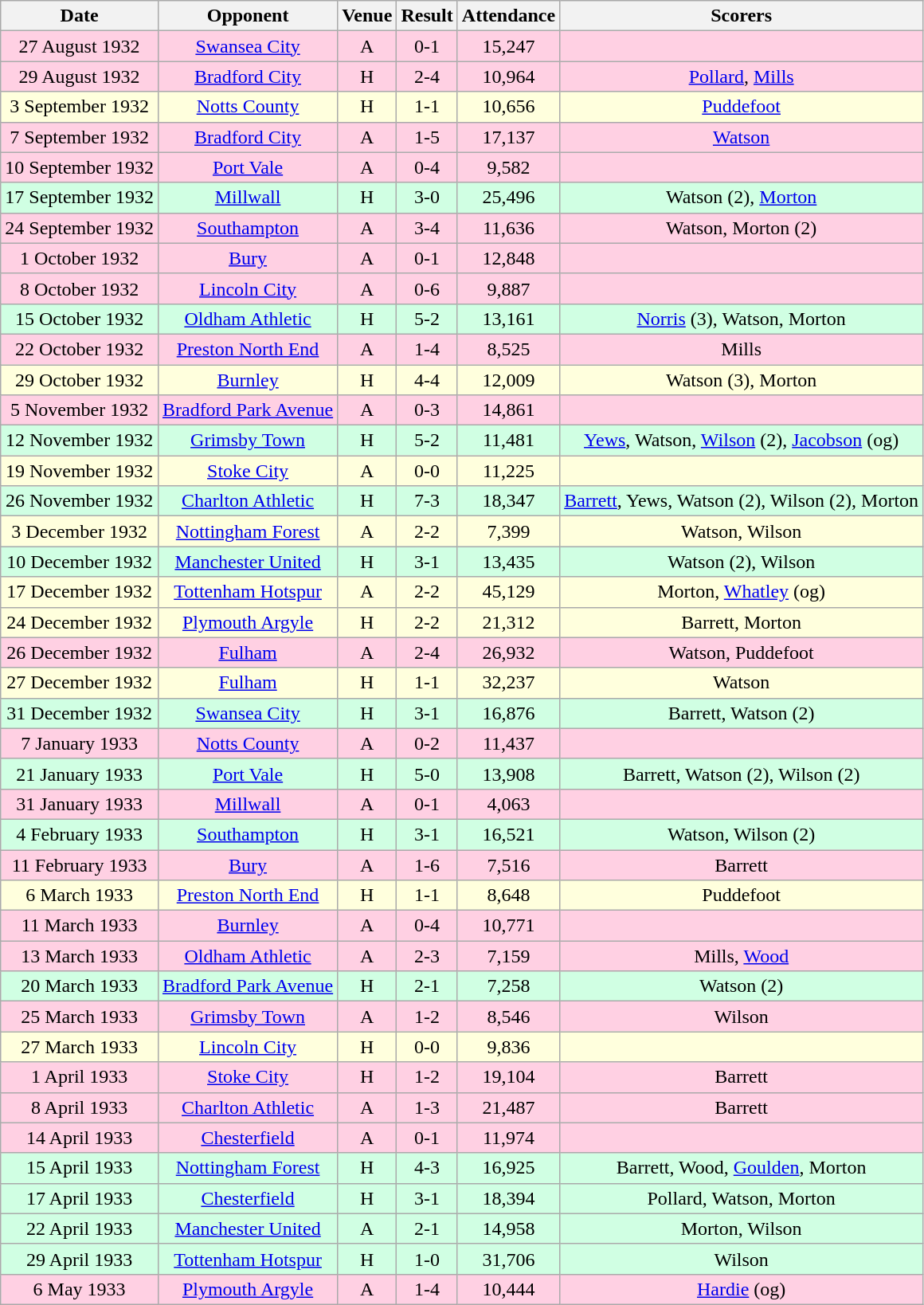<table class="wikitable sortable" style="font-size:100%; text-align:center">
<tr>
<th>Date</th>
<th>Opponent</th>
<th>Venue</th>
<th>Result</th>
<th>Attendance</th>
<th>Scorers</th>
</tr>
<tr style="background-color: #ffd0e3;">
<td>27 August 1932</td>
<td><a href='#'>Swansea City</a></td>
<td>A</td>
<td>0-1</td>
<td>15,247</td>
<td></td>
</tr>
<tr style="background-color: #ffd0e3;">
<td>29 August 1932</td>
<td><a href='#'>Bradford City</a></td>
<td>H</td>
<td>2-4</td>
<td>10,964</td>
<td><a href='#'>Pollard</a>, <a href='#'>Mills</a></td>
</tr>
<tr style="background-color: #ffffdd;">
<td>3 September 1932</td>
<td><a href='#'>Notts County</a></td>
<td>H</td>
<td>1-1</td>
<td>10,656</td>
<td><a href='#'>Puddefoot</a></td>
</tr>
<tr style="background-color: #ffd0e3;">
<td>7 September 1932</td>
<td><a href='#'>Bradford City</a></td>
<td>A</td>
<td>1-5</td>
<td>17,137</td>
<td><a href='#'>Watson</a></td>
</tr>
<tr style="background-color: #ffd0e3;">
<td>10 September 1932</td>
<td><a href='#'>Port Vale</a></td>
<td>A</td>
<td>0-4</td>
<td>9,582</td>
<td></td>
</tr>
<tr style="background-color: #d0ffe3;">
<td>17 September 1932</td>
<td><a href='#'>Millwall</a></td>
<td>H</td>
<td>3-0</td>
<td>25,496</td>
<td>Watson (2), <a href='#'>Morton</a></td>
</tr>
<tr style="background-color: #ffd0e3;">
<td>24 September 1932</td>
<td><a href='#'>Southampton</a></td>
<td>A</td>
<td>3-4</td>
<td>11,636</td>
<td>Watson, Morton (2)</td>
</tr>
<tr style="background-color: #ffd0e3;">
<td>1 October 1932</td>
<td><a href='#'>Bury</a></td>
<td>A</td>
<td>0-1</td>
<td>12,848</td>
<td></td>
</tr>
<tr style="background-color: #ffd0e3;">
<td>8 October 1932</td>
<td><a href='#'>Lincoln City</a></td>
<td>A</td>
<td>0-6</td>
<td>9,887</td>
<td></td>
</tr>
<tr style="background-color: #d0ffe3;">
<td>15 October 1932</td>
<td><a href='#'>Oldham Athletic</a></td>
<td>H</td>
<td>5-2</td>
<td>13,161</td>
<td><a href='#'>Norris</a> (3), Watson, Morton</td>
</tr>
<tr style="background-color: #ffd0e3;">
<td>22 October 1932</td>
<td><a href='#'>Preston North End</a></td>
<td>A</td>
<td>1-4</td>
<td>8,525</td>
<td>Mills</td>
</tr>
<tr style="background-color: #ffffdd;">
<td>29 October 1932</td>
<td><a href='#'>Burnley</a></td>
<td>H</td>
<td>4-4</td>
<td>12,009</td>
<td>Watson (3), Morton</td>
</tr>
<tr style="background-color: #ffd0e3;">
<td>5 November 1932</td>
<td><a href='#'>Bradford Park Avenue</a></td>
<td>A</td>
<td>0-3</td>
<td>14,861</td>
<td></td>
</tr>
<tr style="background-color: #d0ffe3;">
<td>12 November 1932</td>
<td><a href='#'>Grimsby Town</a></td>
<td>H</td>
<td>5-2</td>
<td>11,481</td>
<td><a href='#'>Yews</a>, Watson, <a href='#'>Wilson</a> (2), <a href='#'>Jacobson</a> (og)</td>
</tr>
<tr style="background-color: #ffffdd;">
<td>19 November 1932</td>
<td><a href='#'>Stoke City</a></td>
<td>A</td>
<td>0-0</td>
<td>11,225</td>
<td></td>
</tr>
<tr style="background-color: #d0ffe3;">
<td>26 November 1932</td>
<td><a href='#'>Charlton Athletic</a></td>
<td>H</td>
<td>7-3</td>
<td>18,347</td>
<td><a href='#'>Barrett</a>, Yews, Watson (2), Wilson (2), Morton</td>
</tr>
<tr style="background-color: #ffffdd;">
<td>3 December 1932</td>
<td><a href='#'>Nottingham Forest</a></td>
<td>A</td>
<td>2-2</td>
<td>7,399</td>
<td>Watson, Wilson</td>
</tr>
<tr style="background-color: #d0ffe3;">
<td>10 December 1932</td>
<td><a href='#'>Manchester United</a></td>
<td>H</td>
<td>3-1</td>
<td>13,435</td>
<td>Watson (2), Wilson</td>
</tr>
<tr style="background-color: #ffffdd;">
<td>17 December 1932</td>
<td><a href='#'>Tottenham Hotspur</a></td>
<td>A</td>
<td>2-2</td>
<td>45,129</td>
<td>Morton, <a href='#'>Whatley</a> (og)</td>
</tr>
<tr style="background-color: #ffffdd;">
<td>24 December 1932</td>
<td><a href='#'>Plymouth Argyle</a></td>
<td>H</td>
<td>2-2</td>
<td>21,312</td>
<td>Barrett, Morton</td>
</tr>
<tr style="background-color: #ffd0e3;">
<td>26 December 1932</td>
<td><a href='#'>Fulham</a></td>
<td>A</td>
<td>2-4</td>
<td>26,932</td>
<td>Watson, Puddefoot</td>
</tr>
<tr style="background-color: #ffffdd;">
<td>27 December 1932</td>
<td><a href='#'>Fulham</a></td>
<td>H</td>
<td>1-1</td>
<td>32,237</td>
<td>Watson</td>
</tr>
<tr style="background-color: #d0ffe3;">
<td>31 December 1932</td>
<td><a href='#'>Swansea City</a></td>
<td>H</td>
<td>3-1</td>
<td>16,876</td>
<td>Barrett, Watson (2)</td>
</tr>
<tr style="background-color: #ffd0e3;">
<td>7 January 1933</td>
<td><a href='#'>Notts County</a></td>
<td>A</td>
<td>0-2</td>
<td>11,437</td>
<td></td>
</tr>
<tr style="background-color: #d0ffe3;">
<td>21 January 1933</td>
<td><a href='#'>Port Vale</a></td>
<td>H</td>
<td>5-0</td>
<td>13,908</td>
<td>Barrett, Watson (2), Wilson (2)</td>
</tr>
<tr style="background-color: #ffd0e3;">
<td>31 January 1933</td>
<td><a href='#'>Millwall</a></td>
<td>A</td>
<td>0-1</td>
<td>4,063</td>
<td></td>
</tr>
<tr style="background-color: #d0ffe3;">
<td>4 February 1933</td>
<td><a href='#'>Southampton</a></td>
<td>H</td>
<td>3-1</td>
<td>16,521</td>
<td>Watson, Wilson (2)</td>
</tr>
<tr style="background-color: #ffd0e3;">
<td>11 February 1933</td>
<td><a href='#'>Bury</a></td>
<td>A</td>
<td>1-6</td>
<td>7,516</td>
<td>Barrett</td>
</tr>
<tr style="background-color: #ffffdd;">
<td>6 March 1933</td>
<td><a href='#'>Preston North End</a></td>
<td>H</td>
<td>1-1</td>
<td>8,648</td>
<td>Puddefoot</td>
</tr>
<tr style="background-color: #ffd0e3;">
<td>11 March 1933</td>
<td><a href='#'>Burnley</a></td>
<td>A</td>
<td>0-4</td>
<td>10,771</td>
<td></td>
</tr>
<tr style="background-color: #ffd0e3;">
<td>13 March 1933</td>
<td><a href='#'>Oldham Athletic</a></td>
<td>A</td>
<td>2-3</td>
<td>7,159</td>
<td>Mills, <a href='#'>Wood</a></td>
</tr>
<tr style="background-color: #d0ffe3;">
<td>20 March 1933</td>
<td><a href='#'>Bradford Park Avenue</a></td>
<td>H</td>
<td>2-1</td>
<td>7,258</td>
<td>Watson (2)</td>
</tr>
<tr style="background-color: #ffd0e3;">
<td>25 March 1933</td>
<td><a href='#'>Grimsby Town</a></td>
<td>A</td>
<td>1-2</td>
<td>8,546</td>
<td>Wilson</td>
</tr>
<tr style="background-color: #ffffdd;">
<td>27 March 1933</td>
<td><a href='#'>Lincoln City</a></td>
<td>H</td>
<td>0-0</td>
<td>9,836</td>
<td></td>
</tr>
<tr style="background-color: #ffd0e3;">
<td>1 April 1933</td>
<td><a href='#'>Stoke City</a></td>
<td>H</td>
<td>1-2</td>
<td>19,104</td>
<td>Barrett</td>
</tr>
<tr style="background-color: #ffd0e3;">
<td>8 April 1933</td>
<td><a href='#'>Charlton Athletic</a></td>
<td>A</td>
<td>1-3</td>
<td>21,487</td>
<td>Barrett</td>
</tr>
<tr style="background-color: #ffd0e3;">
<td>14 April 1933</td>
<td><a href='#'>Chesterfield</a></td>
<td>A</td>
<td>0-1</td>
<td>11,974</td>
<td></td>
</tr>
<tr style="background-color: #d0ffe3;">
<td>15 April 1933</td>
<td><a href='#'>Nottingham Forest</a></td>
<td>H</td>
<td>4-3</td>
<td>16,925</td>
<td>Barrett, Wood, <a href='#'>Goulden</a>, Morton</td>
</tr>
<tr style="background-color: #d0ffe3;">
<td>17 April 1933</td>
<td><a href='#'>Chesterfield</a></td>
<td>H</td>
<td>3-1</td>
<td>18,394</td>
<td>Pollard, Watson, Morton</td>
</tr>
<tr style="background-color: #d0ffe3;">
<td>22 April 1933</td>
<td><a href='#'>Manchester United</a></td>
<td>A</td>
<td>2-1</td>
<td>14,958</td>
<td>Morton, Wilson</td>
</tr>
<tr style="background-color: #d0ffe3;">
<td>29 April 1933</td>
<td><a href='#'>Tottenham Hotspur</a></td>
<td>H</td>
<td>1-0</td>
<td>31,706</td>
<td>Wilson</td>
</tr>
<tr style="background-color: #ffd0e3;">
<td>6 May 1933</td>
<td><a href='#'>Plymouth Argyle</a></td>
<td>A</td>
<td>1-4</td>
<td>10,444</td>
<td><a href='#'>Hardie</a> (og)</td>
</tr>
</table>
